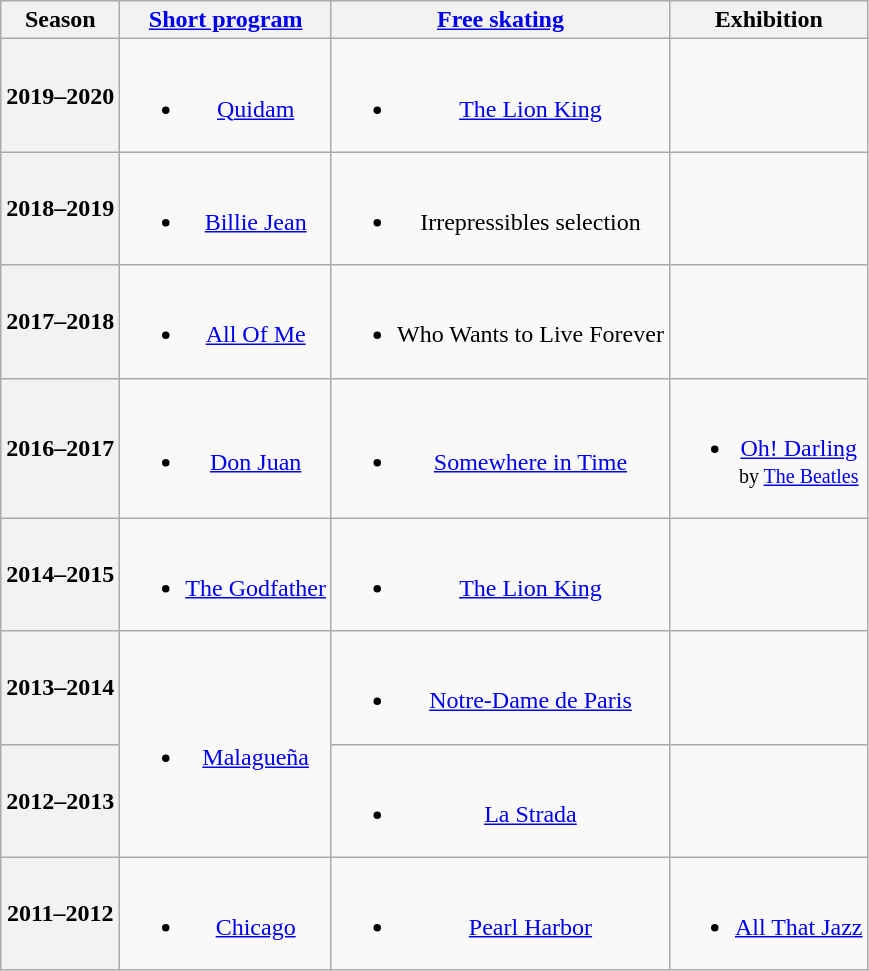<table class="wikitable" style="text-align:center">
<tr>
<th>Season</th>
<th><a href='#'>Short program</a></th>
<th><a href='#'>Free skating</a></th>
<th>Exhibition</th>
</tr>
<tr>
<th>2019–2020 <br></th>
<td><br><ul><li><a href='#'>Quidam</a> <br> </li></ul></td>
<td><br><ul><li><a href='#'>The Lion King</a> <br> </li></ul></td>
<td></td>
</tr>
<tr>
<th>2018–2019 <br></th>
<td><br><ul><li><a href='#'>Billie Jean</a> <br> </li></ul></td>
<td><br><ul><li>Irrepressibles selection</li></ul></td>
<td></td>
</tr>
<tr>
<th>2017–2018 <br> </th>
<td><br><ul><li><a href='#'>All Of Me</a> <br></li></ul></td>
<td><br><ul><li>Who Wants to Live Forever <br></li></ul></td>
<td></td>
</tr>
<tr>
<th>2016–2017 <br> </th>
<td><br><ul><li><a href='#'>Don Juan</a> <br></li></ul></td>
<td><br><ul><li><a href='#'>Somewhere in Time</a> <br></li></ul></td>
<td><br><ul><li><a href='#'>Oh! Darling</a> <br><small>by <a href='#'>The Beatles</a></small></li></ul></td>
</tr>
<tr>
<th>2014–2015 <br> </th>
<td><br><ul><li><a href='#'>The Godfather</a> <br></li></ul></td>
<td><br><ul><li><a href='#'>The Lion King</a> <br></li></ul></td>
<td></td>
</tr>
<tr>
<th>2013–2014 <br> </th>
<td rowspan=2><br><ul><li><a href='#'>Malagueña</a> <br></li></ul></td>
<td><br><ul><li><a href='#'>Notre-Dame de Paris</a> <br></li></ul></td>
<td></td>
</tr>
<tr>
<th>2012–2013 <br> </th>
<td><br><ul><li><a href='#'>La Strada</a> <br></li></ul></td>
<td></td>
</tr>
<tr>
<th>2011–2012 <br> </th>
<td><br><ul><li><a href='#'>Chicago</a></li></ul></td>
<td><br><ul><li><a href='#'>Pearl Harbor</a> <br></li></ul></td>
<td><br><ul><li><a href='#'>All That Jazz</a> <br></li></ul></td>
</tr>
</table>
